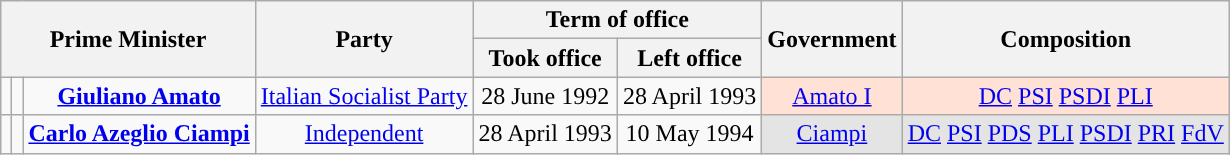<table class="wikitable" style="text-align:center">
<tr>
<th colspan=3 rowspan=2>Prime Minister</th>
<th rowspan=2>Party</th>
<th colspan=2>Term of office</th>
<th rowspan=2>Government</th>
<th rowspan=2>Composition</th>
</tr>
<tr>
<th>Took office</th>
<th>Left office</th>
</tr>
<tr>
<td style="background:"></td>
<td></td>
<td><strong><a href='#'>Giuliano Amato</a></strong><br></td>
<td><a href='#'>Italian Socialist Party</a></td>
<td class="nowrap">28 June 1992</td>
<td class="nowrap">28 April 1993</td>
<td bgcolor=#FFE2D5><a href='#'>Amato I</a></td>
<td bgcolor=#FFE2D5><a href='#'>DC</a>  <a href='#'>PSI</a>  <a href='#'>PSDI</a>  <a href='#'>PLI</a> <br></td>
</tr>
<tr>
<td style="background:"></td>
<td></td>
<td><strong><a href='#'>Carlo Azeglio Ciampi</a></strong><br></td>
<td><a href='#'>Independent</a></td>
<td>28 April 1993</td>
<td>10 May 1994</td>
<td bgcolor=#E4E4E4><a href='#'>Ciampi</a></td>
<td bgcolor=#E4E4E4><a href='#'>DC</a>  <a href='#'>PSI</a>  <a href='#'>PDS</a>  <a href='#'>PLI</a>  <a href='#'>PSDI</a>  <a href='#'>PRI</a>  <a href='#'>FdV</a></td>
</tr>
</table>
